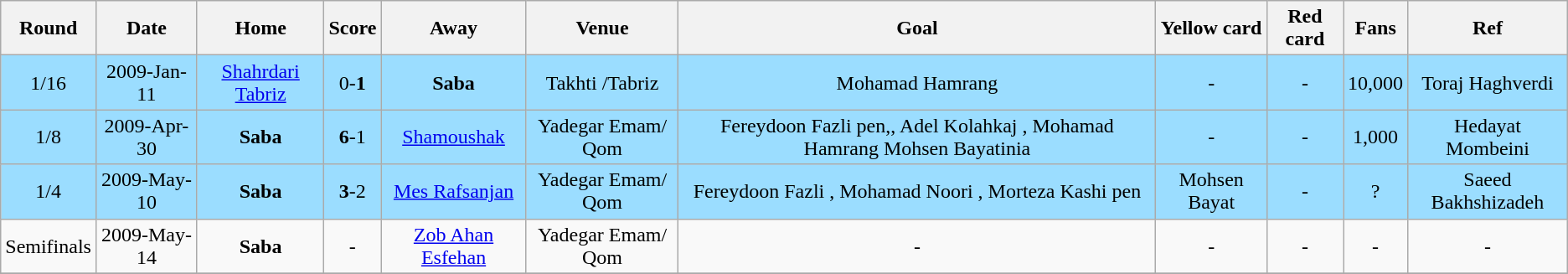<table class="wikitable" style="text-align:center">
<tr>
<th>Round</th>
<th>Date</th>
<th>Home</th>
<th>Score</th>
<th>Away</th>
<th>Venue</th>
<th>Goal </th>
<th>Yellow card </th>
<th>Red card </th>
<th>Fans</th>
<th>Ref</th>
</tr>
<tr style="background:#9BDDFF;">
<td>1/16</td>
<td>2009-Jan-11</td>
<td><a href='#'>Shahrdari Tabriz</a></td>
<td>0-<strong>1</strong></td>
<td><strong>Saba</strong></td>
<td>Takhti /Tabriz</td>
<td>Mohamad Hamrang </td>
<td>-</td>
<td>-</td>
<td>10,000</td>
<td>Toraj Haghverdi</td>
</tr>
<tr style="background:#9BDDFF;">
<td>1/8</td>
<td>2009-Apr-30</td>
<td><strong>Saba</strong></td>
<td><strong>6</strong>-1</td>
<td><a href='#'>Shamoushak</a></td>
<td>Yadegar Emam/ Qom</td>
<td>Fereydoon Fazli pen,, Adel Kolahkaj , Mohamad Hamrang Mohsen Bayatinia </td>
<td>-</td>
<td>-</td>
<td>1,000</td>
<td>Hedayat Mombeini</td>
</tr>
<tr style="background:#9BDDFF;">
<td>1/4</td>
<td>2009-May-10</td>
<td><strong>Saba</strong></td>
<td><strong>3</strong>-2</td>
<td><a href='#'>Mes Rafsanjan</a></td>
<td>Yadegar Emam/ Qom</td>
<td>Fereydoon Fazli , Mohamad Noori , Morteza Kashi pen</td>
<td>Mohsen Bayat</td>
<td>-</td>
<td>?</td>
<td>Saeed Bakhshizadeh</td>
</tr>
<tr>
<td>Semifinals</td>
<td>2009-May-14</td>
<td><strong>Saba</strong></td>
<td>-</td>
<td><a href='#'>Zob Ahan Esfehan</a></td>
<td>Yadegar Emam/ Qom</td>
<td>-</td>
<td>-</td>
<td>-</td>
<td>-</td>
<td>-</td>
</tr>
<tr>
</tr>
</table>
